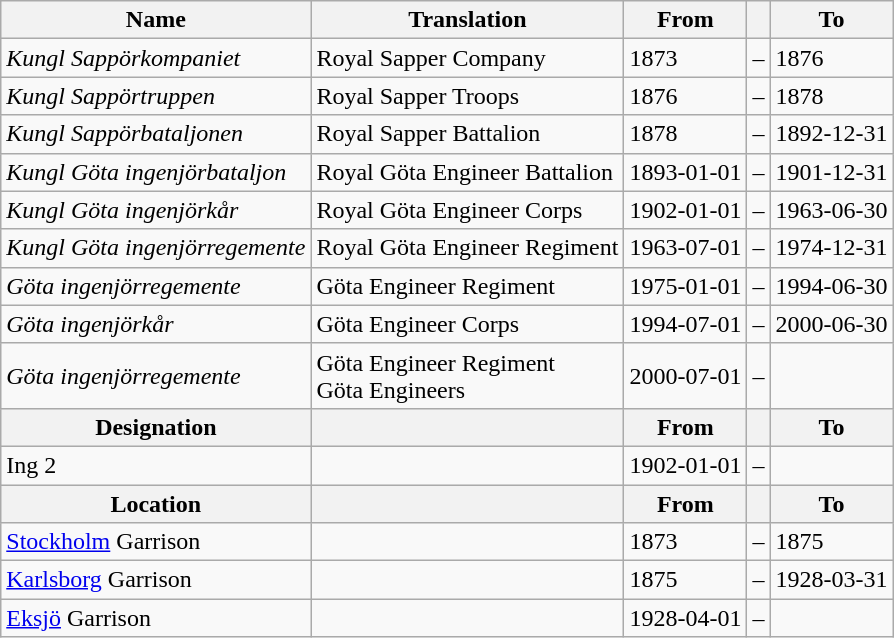<table class="wikitable">
<tr>
<th style="font-weight:bold;">Name</th>
<th style="font-weight:bold;">Translation</th>
<th style="text-align: center; font-weight:bold;">From</th>
<th></th>
<th style="text-align: center; font-weight:bold;">To</th>
</tr>
<tr>
<td style="font-style:italic;">Kungl Sappörkompaniet</td>
<td>Royal Sapper Company</td>
<td>1873</td>
<td>–</td>
<td>1876</td>
</tr>
<tr>
<td style="font-style:italic;">Kungl Sappörtruppen</td>
<td>Royal Sapper Troops</td>
<td>1876</td>
<td>–</td>
<td>1878</td>
</tr>
<tr>
<td style="font-style:italic;">Kungl Sappörbataljonen</td>
<td>Royal Sapper Battalion</td>
<td>1878</td>
<td>–</td>
<td>1892-12-31</td>
</tr>
<tr>
<td style="font-style:italic;">Kungl Göta ingenjörbataljon</td>
<td>Royal Göta Engineer Battalion</td>
<td>1893-01-01</td>
<td>–</td>
<td>1901-12-31</td>
</tr>
<tr>
<td style="font-style:italic;">Kungl Göta ingenjörkår</td>
<td>Royal Göta Engineer Corps</td>
<td>1902-01-01</td>
<td>–</td>
<td>1963-06-30</td>
</tr>
<tr>
<td style="font-style:italic;">Kungl Göta ingenjörregemente</td>
<td>Royal Göta Engineer Regiment</td>
<td>1963-07-01</td>
<td>–</td>
<td>1974-12-31</td>
</tr>
<tr>
<td style="font-style:italic;">Göta ingenjörregemente</td>
<td>Göta Engineer Regiment</td>
<td>1975-01-01</td>
<td>–</td>
<td>1994-06-30</td>
</tr>
<tr>
<td style="font-style:italic;">Göta ingenjörkår</td>
<td>Göta Engineer Corps</td>
<td>1994-07-01</td>
<td>–</td>
<td>2000-06-30</td>
</tr>
<tr>
<td style="font-style:italic;">Göta ingenjörregemente</td>
<td>Göta Engineer Regiment<br>Göta Engineers</td>
<td>2000-07-01</td>
<td>–</td>
<td></td>
</tr>
<tr>
<th style="font-weight:bold;">Designation</th>
<th style="font-weight:bold;"></th>
<th style="text-align: center; font-weight:bold;">From</th>
<th></th>
<th style="text-align: center; font-weight:bold;">To</th>
</tr>
<tr>
<td>Ing 2</td>
<td></td>
<td style="text-align: center;">1902-01-01</td>
<td style="text-align: center;">–</td>
<td style="text-align: center;"></td>
</tr>
<tr>
<th style="font-weight:bold;">Location</th>
<th style="font-weight:bold;"></th>
<th style="text-align: center; font-weight:bold;">From</th>
<th></th>
<th style="text-align: center; font-weight:bold;">To</th>
</tr>
<tr>
<td><a href='#'>Stockholm</a> Garrison</td>
<td></td>
<td>1873</td>
<td>–</td>
<td>1875</td>
</tr>
<tr>
<td><a href='#'>Karlsborg</a> Garrison</td>
<td></td>
<td>1875</td>
<td>–</td>
<td>1928-03-31</td>
</tr>
<tr>
<td><a href='#'>Eksjö</a> Garrison</td>
<td></td>
<td>1928-04-01</td>
<td>–</td>
<td></td>
</tr>
</table>
